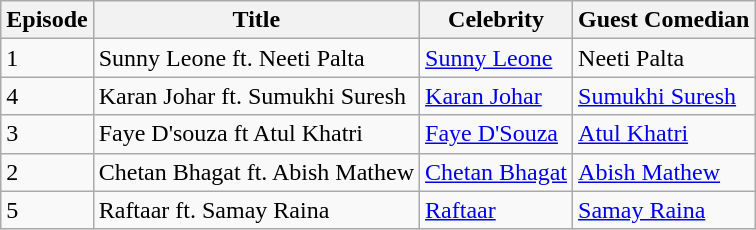<table class="wikitable">
<tr>
<th>Episode</th>
<th>Title</th>
<th>Celebrity</th>
<th>Guest Comedian</th>
</tr>
<tr>
<td>1</td>
<td>Sunny Leone ft. Neeti Palta</td>
<td><a href='#'>Sunny Leone</a></td>
<td>Neeti Palta</td>
</tr>
<tr>
<td>4</td>
<td>Karan Johar ft. Sumukhi Suresh</td>
<td><a href='#'>Karan Johar</a></td>
<td><a href='#'>Sumukhi Suresh</a></td>
</tr>
<tr>
<td>3</td>
<td>Faye D'souza ft Atul Khatri</td>
<td><a href='#'>Faye D'Souza</a></td>
<td><a href='#'>Atul Khatri</a></td>
</tr>
<tr>
<td>2</td>
<td>Chetan Bhagat ft. Abish Mathew</td>
<td><a href='#'>Chetan Bhagat</a></td>
<td><a href='#'>Abish Mathew</a></td>
</tr>
<tr>
<td>5</td>
<td>Raftaar ft. Samay Raina</td>
<td><a href='#'>Raftaar</a></td>
<td><a href='#'>Samay Raina</a></td>
</tr>
</table>
